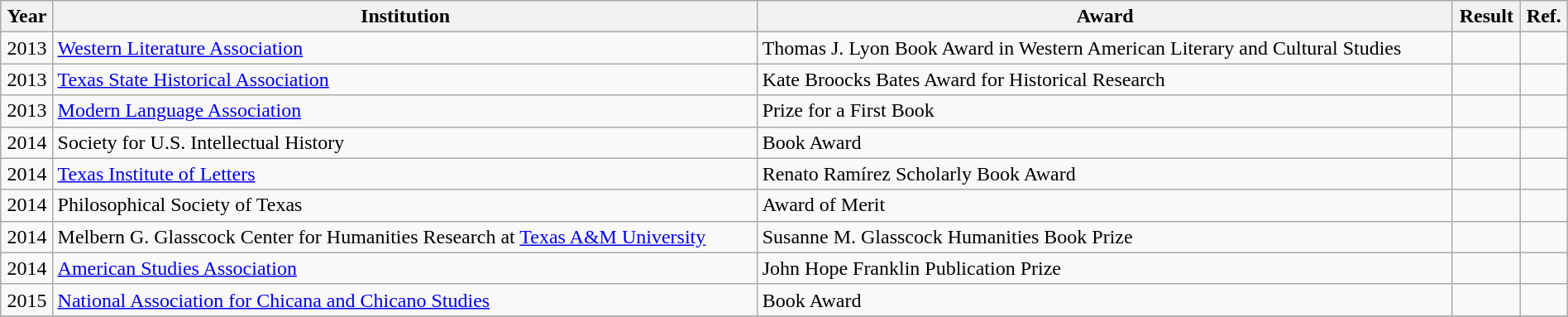<table class="wikitable" style="width:100%;">
<tr>
<th>Year</th>
<th>Institution</th>
<th>Award</th>
<th>Result</th>
<th class="unsortable">Ref.</th>
</tr>
<tr>
<td align="center">2013</td>
<td><a href='#'>Western Literature Association</a></td>
<td>Thomas J. Lyon Book Award in Western American Literary and Cultural Studies</td>
<td></td>
<td style="text-align:center;"></td>
</tr>
<tr>
<td align="center">2013</td>
<td><a href='#'>Texas State Historical Association</a></td>
<td>Kate Broocks Bates Award for Historical Research</td>
<td></td>
<td style="text-align:center;"></td>
</tr>
<tr>
<td align="center">2013</td>
<td><a href='#'>Modern Language Association</a></td>
<td>Prize for a First Book</td>
<td></td>
<td style="text-align:center;"></td>
</tr>
<tr>
<td align="center">2014</td>
<td>Society for U.S. Intellectual History</td>
<td>Book Award</td>
<td></td>
<td style="text-align:center;"></td>
</tr>
<tr>
<td align="center">2014</td>
<td><a href='#'>Texas Institute of Letters</a></td>
<td>Renato Ramírez Scholarly Book Award</td>
<td></td>
<td style="text-align:center;"></td>
</tr>
<tr>
<td align="center">2014</td>
<td>Philosophical Society of Texas</td>
<td>Award of Merit</td>
<td></td>
<td style="text-align:center;"></td>
</tr>
<tr>
<td align="center">2014</td>
<td>Melbern G. Glasscock Center for Humanities Research at <a href='#'>Texas A&M University</a></td>
<td>Susanne M. Glasscock Humanities Book Prize</td>
<td></td>
<td style="text-align:center;"></td>
</tr>
<tr>
<td align="center">2014</td>
<td><a href='#'>American Studies Association</a></td>
<td>John Hope Franklin Publication Prize</td>
<td></td>
<td style="text-align:center;"></td>
</tr>
<tr>
<td align="center">2015</td>
<td><a href='#'>National Association for Chicana and Chicano Studies</a></td>
<td>Book Award</td>
<td></td>
<td style="text-align:center;"></td>
</tr>
<tr>
</tr>
</table>
